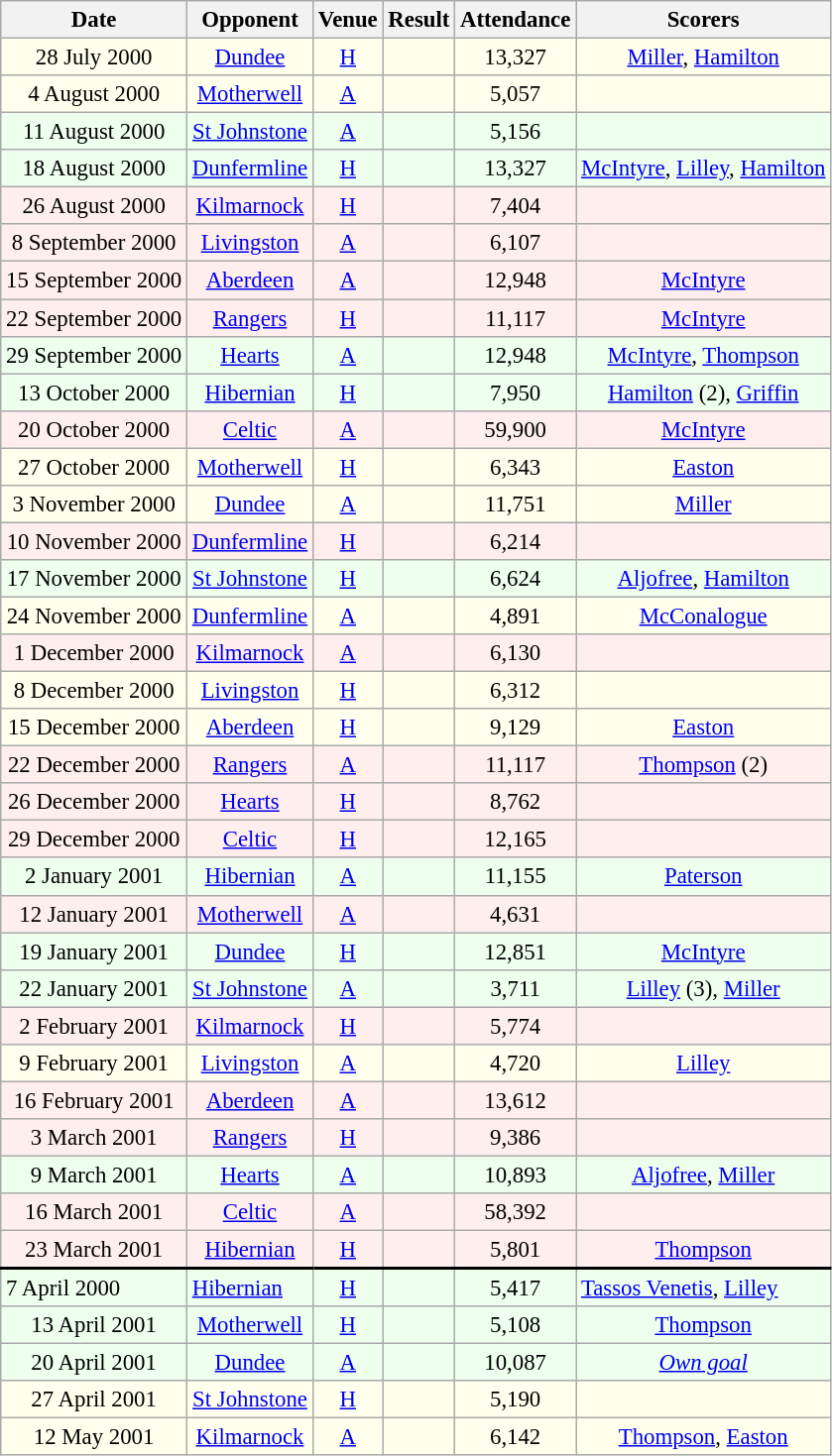<table class="wikitable sortable" style="font-size:95%; text-align:center">
<tr>
<th>Date</th>
<th>Opponent</th>
<th>Venue</th>
<th>Result</th>
<th>Attendance</th>
<th>Scorers</th>
</tr>
<tr bgcolor = "#FFFFEE">
<td>28 July 2000</td>
<td><a href='#'>Dundee</a></td>
<td><a href='#'>H</a></td>
<td></td>
<td>13,327</td>
<td><a href='#'>Miller</a>, <a href='#'>Hamilton</a></td>
</tr>
<tr bgcolor = "#FFFFEE">
<td>4 August 2000</td>
<td><a href='#'>Motherwell</a></td>
<td><a href='#'>A</a></td>
<td></td>
<td>5,057</td>
<td></td>
</tr>
<tr bgcolor = "#EEFFEE">
<td>11 August 2000</td>
<td><a href='#'>St Johnstone</a></td>
<td><a href='#'>A</a></td>
<td></td>
<td>5,156</td>
<td></td>
</tr>
<tr bgcolor = "#EEFFEE">
<td>18 August 2000</td>
<td><a href='#'>Dunfermline</a></td>
<td><a href='#'>H</a></td>
<td></td>
<td>13,327</td>
<td><a href='#'>McIntyre</a>, <a href='#'>Lilley</a>, <a href='#'>Hamilton</a></td>
</tr>
<tr bgcolor = "#FFEEEE">
<td>26 August 2000</td>
<td><a href='#'>Kilmarnock</a></td>
<td><a href='#'>H</a></td>
<td></td>
<td>7,404</td>
<td></td>
</tr>
<tr bgcolor = "#FFEEEE">
<td>8 September 2000</td>
<td><a href='#'>Livingston</a></td>
<td><a href='#'>A</a></td>
<td></td>
<td>6,107</td>
<td></td>
</tr>
<tr bgcolor = "#FFEEEE">
<td>15 September 2000</td>
<td><a href='#'>Aberdeen</a></td>
<td><a href='#'>A</a></td>
<td></td>
<td>12,948</td>
<td><a href='#'>McIntyre</a></td>
</tr>
<tr bgcolor = "#FFEEEE">
<td>22 September 2000</td>
<td><a href='#'>Rangers</a></td>
<td><a href='#'>H</a></td>
<td></td>
<td>11,117</td>
<td><a href='#'>McIntyre</a></td>
</tr>
<tr bgcolor = "#EEFFEE">
<td>29 September 2000</td>
<td><a href='#'>Hearts</a></td>
<td><a href='#'>A</a></td>
<td></td>
<td>12,948</td>
<td><a href='#'>McIntyre</a>, <a href='#'>Thompson</a></td>
</tr>
<tr bgcolor = "#EEFFEE">
<td>13 October 2000</td>
<td><a href='#'>Hibernian</a></td>
<td><a href='#'>H</a></td>
<td></td>
<td>7,950</td>
<td><a href='#'>Hamilton</a> (2), <a href='#'>Griffin</a></td>
</tr>
<tr bgcolor = "#FFEEEE">
<td>20 October 2000</td>
<td><a href='#'>Celtic</a></td>
<td><a href='#'>A</a></td>
<td></td>
<td>59,900</td>
<td><a href='#'>McIntyre</a></td>
</tr>
<tr bgcolor = "#FFFFEE">
<td>27 October 2000</td>
<td><a href='#'>Motherwell</a></td>
<td><a href='#'>H</a></td>
<td></td>
<td>6,343</td>
<td><a href='#'>Easton</a></td>
</tr>
<tr bgcolor = "#FFFFEE">
<td>3 November 2000</td>
<td><a href='#'>Dundee</a></td>
<td><a href='#'>A</a></td>
<td></td>
<td>11,751</td>
<td><a href='#'>Miller</a></td>
</tr>
<tr bgcolor = "#FFEEEE">
<td>10 November 2000</td>
<td><a href='#'>Dunfermline</a></td>
<td><a href='#'>H</a></td>
<td></td>
<td>6,214</td>
<td></td>
</tr>
<tr bgcolor = "#EEFFEE">
<td>17 November 2000</td>
<td><a href='#'>St Johnstone</a></td>
<td><a href='#'>H</a></td>
<td></td>
<td>6,624</td>
<td><a href='#'>Aljofree</a>, <a href='#'>Hamilton</a></td>
</tr>
<tr bgcolor = "#FFFFEE">
<td>24 November 2000</td>
<td><a href='#'>Dunfermline</a></td>
<td><a href='#'>A</a></td>
<td></td>
<td>4,891</td>
<td><a href='#'>McConalogue</a></td>
</tr>
<tr bgcolor = "#FFEEEE">
<td>1 December 2000</td>
<td><a href='#'>Kilmarnock</a></td>
<td><a href='#'>A</a></td>
<td></td>
<td>6,130</td>
<td></td>
</tr>
<tr bgcolor = "#FFFFEE">
<td>8 December 2000</td>
<td><a href='#'>Livingston</a></td>
<td><a href='#'>H</a></td>
<td></td>
<td>6,312</td>
<td></td>
</tr>
<tr bgcolor = "#FFFFEE">
<td>15 December 2000</td>
<td><a href='#'>Aberdeen</a></td>
<td><a href='#'>H</a></td>
<td></td>
<td>9,129</td>
<td><a href='#'>Easton</a></td>
</tr>
<tr bgcolor = "#FFEEEE">
<td>22 December 2000</td>
<td><a href='#'>Rangers</a></td>
<td><a href='#'>A</a></td>
<td></td>
<td>11,117</td>
<td><a href='#'>Thompson</a> (2)</td>
</tr>
<tr bgcolor = "#FFEEEE">
<td>26 December 2000</td>
<td><a href='#'>Hearts</a></td>
<td><a href='#'>H</a></td>
<td></td>
<td>8,762</td>
<td></td>
</tr>
<tr bgcolor = "#FFEEEE">
<td>29 December 2000</td>
<td><a href='#'>Celtic</a></td>
<td><a href='#'>H</a></td>
<td></td>
<td>12,165</td>
<td></td>
</tr>
<tr bgcolor = "#EEFFEE">
<td>2 January 2001</td>
<td><a href='#'>Hibernian</a></td>
<td><a href='#'>A</a></td>
<td></td>
<td>11,155</td>
<td><a href='#'>Paterson</a></td>
</tr>
<tr bgcolor = "#FFEEEE">
<td>12 January 2001</td>
<td><a href='#'>Motherwell</a></td>
<td><a href='#'>A</a></td>
<td></td>
<td>4,631</td>
<td></td>
</tr>
<tr bgcolor = "#EEFFEE">
<td>19 January 2001</td>
<td><a href='#'>Dundee</a></td>
<td><a href='#'>H</a></td>
<td></td>
<td>12,851</td>
<td><a href='#'>McIntyre</a></td>
</tr>
<tr bgcolor = "#EEFFEE">
<td>22 January 2001</td>
<td><a href='#'>St Johnstone</a></td>
<td><a href='#'>A</a></td>
<td></td>
<td>3,711</td>
<td><a href='#'>Lilley</a> (3), <a href='#'>Miller</a></td>
</tr>
<tr bgcolor = "#FFEEEE">
<td>2 February 2001</td>
<td><a href='#'>Kilmarnock</a></td>
<td><a href='#'>H</a></td>
<td></td>
<td>5,774</td>
<td></td>
</tr>
<tr bgcolor = "#FFFFEE">
<td>9 February 2001</td>
<td><a href='#'>Livingston</a></td>
<td><a href='#'>A</a></td>
<td></td>
<td>4,720</td>
<td><a href='#'>Lilley</a></td>
</tr>
<tr bgcolor = "#FFEEEE">
<td>16 February 2001</td>
<td><a href='#'>Aberdeen</a></td>
<td><a href='#'>A</a></td>
<td></td>
<td>13,612</td>
<td></td>
</tr>
<tr bgcolor = "#FFEEEE">
<td>3 March 2001</td>
<td><a href='#'>Rangers</a></td>
<td><a href='#'>H</a></td>
<td></td>
<td>9,386</td>
<td></td>
</tr>
<tr bgcolor = "#EEFFEE">
<td>9 March 2001</td>
<td><a href='#'>Hearts</a></td>
<td><a href='#'>A</a></td>
<td></td>
<td>10,893</td>
<td><a href='#'>Aljofree</a>, <a href='#'>Miller</a></td>
</tr>
<tr bgcolor = "#FFEEEE">
<td>16 March 2001</td>
<td><a href='#'>Celtic</a></td>
<td><a href='#'>A</a></td>
<td></td>
<td>58,392</td>
<td></td>
</tr>
<tr bgcolor = "#FFEEEE">
<td>23 March 2001</td>
<td><a href='#'>Hibernian</a></td>
<td><a href='#'>H</a></td>
<td></td>
<td>5,801</td>
<td><a href='#'>Thompson</a></td>
</tr>
<tr bgcolor = "#EEFFEE">
<td style="text-align:left; border-top:2px black solid">7 April 2000</td>
<td style="text-align:left; border-top:2px black solid"><a href='#'>Hibernian</a></td>
<td style="border-top:2px solid black"><a href='#'>H</a></td>
<td style="border-top:2px solid black"></td>
<td style="border-top:2px solid black">5,417</td>
<td style="text-align:left; border-top:2px black solid"><a href='#'>Tassos Venetis</a>, <a href='#'>Lilley</a></td>
</tr>
<tr bgcolor = "#EEFFEE">
<td>13 April 2001</td>
<td><a href='#'>Motherwell</a></td>
<td><a href='#'>H</a></td>
<td></td>
<td>5,108</td>
<td><a href='#'>Thompson</a></td>
</tr>
<tr bgcolor = "#EEFFEE">
<td>20 April 2001</td>
<td><a href='#'>Dundee</a></td>
<td><a href='#'>A</a></td>
<td></td>
<td>10,087</td>
<td><em><a href='#'>Own goal</a></em></td>
</tr>
<tr bgcolor = "#FFFFEE">
<td>27 April 2001</td>
<td><a href='#'>St Johnstone</a></td>
<td><a href='#'>H</a></td>
<td></td>
<td>5,190</td>
<td></td>
</tr>
<tr bgcolor = "#FFFFEE">
<td>12 May 2001</td>
<td><a href='#'>Kilmarnock</a></td>
<td><a href='#'>A</a></td>
<td></td>
<td>6,142</td>
<td><a href='#'>Thompson</a>, <a href='#'>Easton</a></td>
</tr>
</table>
